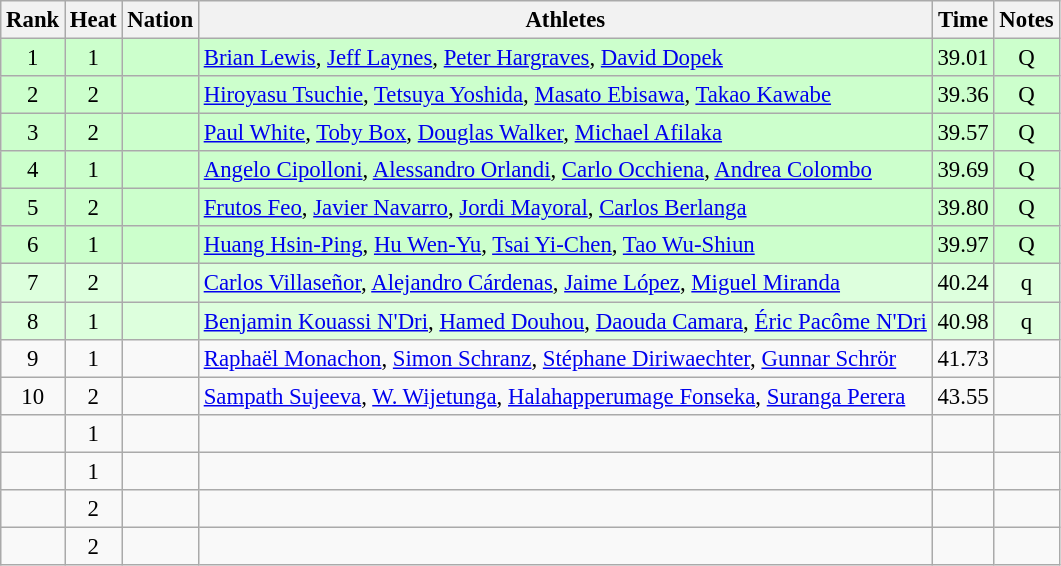<table class="wikitable sortable" style="text-align:center;font-size:95%">
<tr>
<th>Rank</th>
<th>Heat</th>
<th>Nation</th>
<th>Athletes</th>
<th>Time</th>
<th>Notes</th>
</tr>
<tr bgcolor=ccffcc>
<td>1</td>
<td>1</td>
<td align=left></td>
<td align=left><a href='#'>Brian Lewis</a>, <a href='#'>Jeff Laynes</a>, <a href='#'>Peter Hargraves</a>, <a href='#'>David Dopek</a></td>
<td>39.01</td>
<td>Q</td>
</tr>
<tr bgcolor=ccffcc>
<td>2</td>
<td>2</td>
<td align=left></td>
<td align=left><a href='#'>Hiroyasu Tsuchie</a>, <a href='#'>Tetsuya Yoshida</a>, <a href='#'>Masato Ebisawa</a>, <a href='#'>Takao Kawabe</a></td>
<td>39.36</td>
<td>Q</td>
</tr>
<tr bgcolor=ccffcc>
<td>3</td>
<td>2</td>
<td align=left></td>
<td align=left><a href='#'>Paul White</a>, <a href='#'>Toby Box</a>, <a href='#'>Douglas Walker</a>, <a href='#'>Michael Afilaka</a></td>
<td>39.57</td>
<td>Q</td>
</tr>
<tr bgcolor=ccffcc>
<td>4</td>
<td>1</td>
<td align=left></td>
<td align=left><a href='#'>Angelo Cipolloni</a>, <a href='#'>Alessandro Orlandi</a>, <a href='#'>Carlo Occhiena</a>, <a href='#'>Andrea Colombo</a></td>
<td>39.69</td>
<td>Q</td>
</tr>
<tr bgcolor=ccffcc>
<td>5</td>
<td>2</td>
<td align=left></td>
<td align=left><a href='#'>Frutos Feo</a>, <a href='#'>Javier Navarro</a>, <a href='#'>Jordi Mayoral</a>, <a href='#'>Carlos Berlanga</a></td>
<td>39.80</td>
<td>Q</td>
</tr>
<tr bgcolor=ccffcc>
<td>6</td>
<td>1</td>
<td align=left></td>
<td align=left><a href='#'>Huang Hsin-Ping</a>, <a href='#'>Hu Wen-Yu</a>, <a href='#'>Tsai Yi-Chen</a>, <a href='#'>Tao Wu-Shiun</a></td>
<td>39.97</td>
<td>Q</td>
</tr>
<tr bgcolor=ddffdd>
<td>7</td>
<td>2</td>
<td align=left></td>
<td align=left><a href='#'>Carlos Villaseñor</a>, <a href='#'>Alejandro Cárdenas</a>, <a href='#'>Jaime López</a>, <a href='#'>Miguel Miranda</a></td>
<td>40.24</td>
<td>q</td>
</tr>
<tr bgcolor=ddffdd>
<td>8</td>
<td>1</td>
<td align=left></td>
<td align=left><a href='#'>Benjamin Kouassi N'Dri</a>, <a href='#'>Hamed Douhou</a>, <a href='#'>Daouda Camara</a>, <a href='#'>Éric Pacôme N'Dri</a></td>
<td>40.98</td>
<td>q</td>
</tr>
<tr>
<td>9</td>
<td>1</td>
<td align=left></td>
<td align=left><a href='#'>Raphaël Monachon</a>, <a href='#'>Simon Schranz</a>, <a href='#'>Stéphane Diriwaechter</a>, <a href='#'>Gunnar Schrör</a></td>
<td>41.73</td>
<td></td>
</tr>
<tr>
<td>10</td>
<td>2</td>
<td align=left></td>
<td align=left><a href='#'>Sampath Sujeeva</a>, <a href='#'>W. Wijetunga</a>, <a href='#'>Halahapperumage Fonseka</a>, <a href='#'>Suranga Perera</a></td>
<td>43.55</td>
<td></td>
</tr>
<tr>
<td></td>
<td>1</td>
<td align=left></td>
<td align=left></td>
<td></td>
<td></td>
</tr>
<tr>
<td></td>
<td>1</td>
<td align=left></td>
<td align=left></td>
<td></td>
<td></td>
</tr>
<tr>
<td></td>
<td>2</td>
<td align=left></td>
<td align=left></td>
<td></td>
<td></td>
</tr>
<tr>
<td></td>
<td>2</td>
<td align=left></td>
<td align=left></td>
<td></td>
<td></td>
</tr>
</table>
